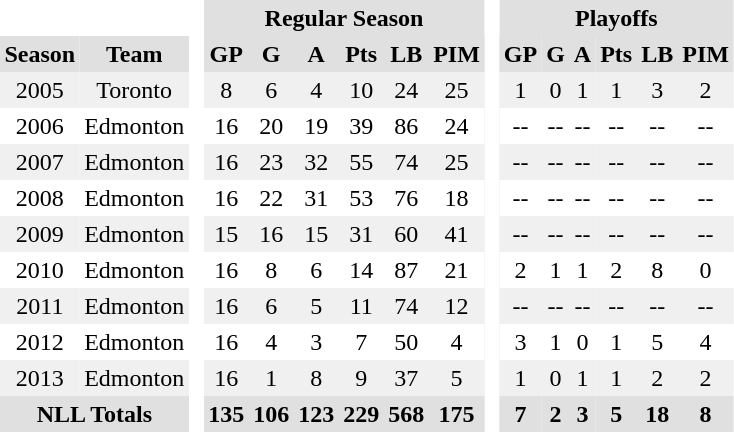<table BORDER="0" CELLPADDING="3" CELLSPACING="0">
<tr ALIGN="center" bgcolor="#e0e0e0">
<th colspan="2" bgcolor="#ffffff"> </th>
<th rowspan="99" bgcolor="#ffffff"> </th>
<th colspan="6">Regular Season</th>
<th rowspan="99" bgcolor="#ffffff"> </th>
<th colspan="6">Playoffs</th>
</tr>
<tr ALIGN="center" bgcolor="#e0e0e0">
<th>Season</th>
<th>Team</th>
<th>GP</th>
<th>G</th>
<th>A</th>
<th>Pts</th>
<th>LB</th>
<th>PIM</th>
<th>GP</th>
<th>G</th>
<th>A</th>
<th>Pts</th>
<th>LB</th>
<th>PIM</th>
</tr>
<tr ALIGN="center" bgcolor="#f0f0f0">
<td>2005</td>
<td>Toronto</td>
<td>8</td>
<td>6</td>
<td>4</td>
<td>10</td>
<td>24</td>
<td>25</td>
<td>1</td>
<td>0</td>
<td>1</td>
<td>1</td>
<td>3</td>
<td>2</td>
</tr>
<tr ALIGN="center">
<td>2006</td>
<td>Edmonton</td>
<td>16</td>
<td>20</td>
<td>19</td>
<td>39</td>
<td>86</td>
<td>24</td>
<td>--</td>
<td>--</td>
<td>--</td>
<td>--</td>
<td>--</td>
<td>--</td>
</tr>
<tr ALIGN="center" bgcolor="#f0f0f0">
<td>2007</td>
<td>Edmonton</td>
<td>16</td>
<td>23</td>
<td>32</td>
<td>55</td>
<td>74</td>
<td>25</td>
<td>--</td>
<td>--</td>
<td>--</td>
<td>--</td>
<td>--</td>
<td>--</td>
</tr>
<tr ALIGN="center">
<td>2008</td>
<td>Edmonton</td>
<td>16</td>
<td>22</td>
<td>31</td>
<td>53</td>
<td>76</td>
<td>18</td>
<td>--</td>
<td>--</td>
<td>--</td>
<td>--</td>
<td>--</td>
<td>--</td>
</tr>
<tr ALIGN="center" bgcolor="#f0f0f0">
<td>2009</td>
<td>Edmonton</td>
<td>15</td>
<td>16</td>
<td>15</td>
<td>31</td>
<td>60</td>
<td>41</td>
<td>--</td>
<td>--</td>
<td>--</td>
<td>--</td>
<td>--</td>
<td>--</td>
</tr>
<tr ALIGN="center">
<td>2010</td>
<td>Edmonton</td>
<td>16</td>
<td>8</td>
<td>6</td>
<td>14</td>
<td>87</td>
<td>21</td>
<td>2</td>
<td>1</td>
<td>1</td>
<td>2</td>
<td>8</td>
<td>0</td>
</tr>
<tr ALIGN="center" bgcolor="#f0f0f0">
<td>2011</td>
<td>Edmonton</td>
<td>16</td>
<td>6</td>
<td>5</td>
<td>11</td>
<td>74</td>
<td>12</td>
<td>--</td>
<td>--</td>
<td>--</td>
<td>--</td>
<td>--</td>
<td>--</td>
</tr>
<tr ALIGN="center">
<td>2012</td>
<td>Edmonton</td>
<td>16</td>
<td>4</td>
<td>3</td>
<td>7</td>
<td>50</td>
<td>4</td>
<td>3</td>
<td>1</td>
<td>0</td>
<td>1</td>
<td>5</td>
<td>4</td>
</tr>
<tr ALIGN="center" bgcolor="#f0f0f0">
<td>2013</td>
<td>Edmonton</td>
<td>16</td>
<td>1</td>
<td>8</td>
<td>9</td>
<td>37</td>
<td>5</td>
<td>1</td>
<td>0</td>
<td>1</td>
<td>1</td>
<td>2</td>
<td>2</td>
</tr>
<tr ALIGN="center" bgcolor="#e0e0e0">
<th colspan="2">NLL Totals</th>
<th>135</th>
<th>106</th>
<th>123</th>
<th>229</th>
<th>568</th>
<th>175</th>
<th>7</th>
<th>2</th>
<th>3</th>
<th>5</th>
<th>18</th>
<th>8</th>
</tr>
</table>
